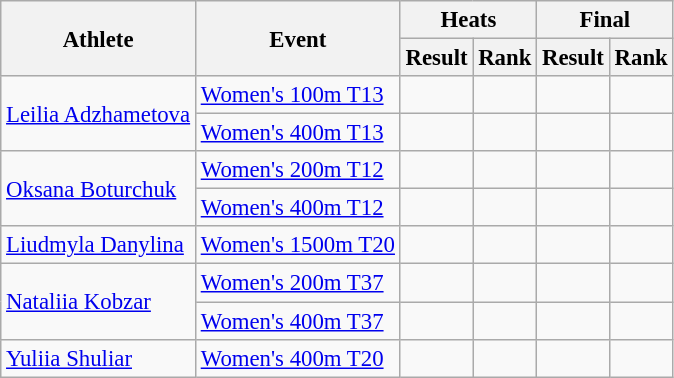<table class=wikitable style="font-size:95%">
<tr>
<th rowspan="2">Athlete</th>
<th rowspan="2">Event</th>
<th colspan="2">Heats</th>
<th colspan="3">Final</th>
</tr>
<tr>
<th>Result</th>
<th>Rank</th>
<th>Result</th>
<th>Rank</th>
</tr>
<tr>
<td rowspan=2><a href='#'>Leilia Adzhametova</a></td>
<td><a href='#'>Women's 100m T13</a></td>
<td></td>
<td></td>
<td></td>
<td></td>
</tr>
<tr>
<td><a href='#'>Women's 400m T13</a></td>
<td></td>
<td></td>
<td></td>
<td></td>
</tr>
<tr>
<td rowspan=2><a href='#'>Oksana Boturchuk</a></td>
<td><a href='#'>Women's 200m T12</a></td>
<td></td>
<td></td>
<td></td>
<td></td>
</tr>
<tr>
<td><a href='#'>Women's 400m T12</a></td>
<td></td>
<td></td>
<td></td>
<td></td>
</tr>
<tr>
<td><a href='#'>Liudmyla Danylina</a></td>
<td><a href='#'>Women's 1500m T20</a></td>
<td></td>
<td></td>
<td></td>
<td></td>
</tr>
<tr>
<td rowspan=2><a href='#'>Nataliia Kobzar</a></td>
<td><a href='#'>Women's 200m T37</a></td>
<td></td>
<td></td>
<td></td>
<td></td>
</tr>
<tr>
<td><a href='#'>Women's 400m T37</a></td>
<td></td>
<td></td>
<td></td>
<td></td>
</tr>
<tr>
<td><a href='#'>Yuliia Shuliar</a></td>
<td><a href='#'>Women's 400m T20</a></td>
<td></td>
<td></td>
<td></td>
<td></td>
</tr>
</table>
